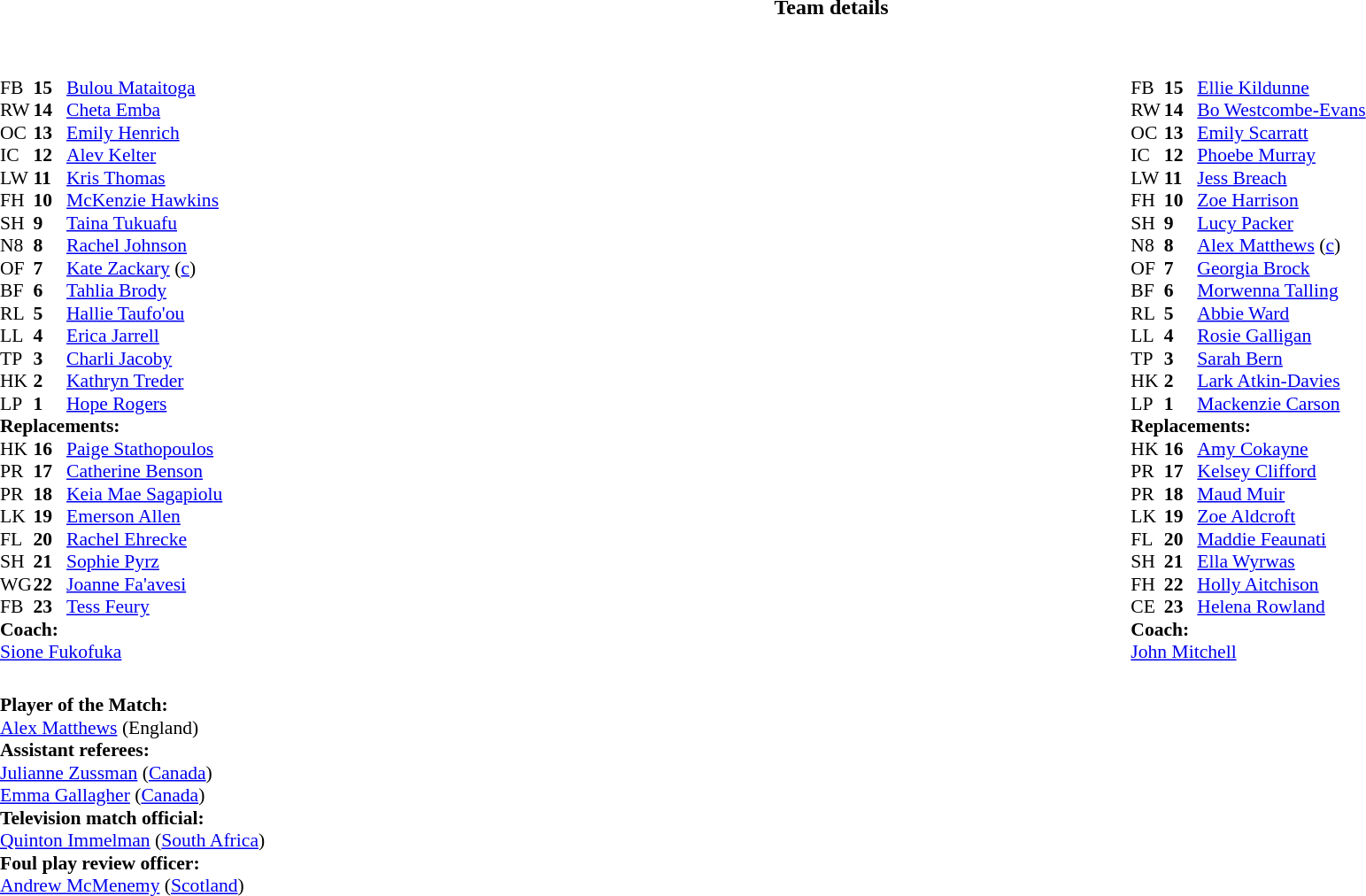<table border="0" style="width:100%;" class="collapsible collapsed">
<tr>
<th>Team details</th>
</tr>
<tr>
<td><br><table width="100%">
<tr>
<td style="vertical-align:top; width:50%"><br><table style="font-size: 90%" cellspacing="0" cellpadding="0">
<tr>
<th width="25"></th>
<th width="25"></th>
</tr>
<tr>
<td>FB</td>
<td><strong>15</strong></td>
<td><a href='#'>Bulou Mataitoga</a></td>
<td></td>
<td></td>
</tr>
<tr>
<td>RW</td>
<td><strong>14</strong></td>
<td><a href='#'>Cheta Emba</a></td>
<td></td>
<td></td>
</tr>
<tr>
<td>OC</td>
<td><strong>13</strong></td>
<td><a href='#'>Emily Henrich</a></td>
<td></td>
<td></td>
</tr>
<tr>
<td>IC</td>
<td><strong>12</strong></td>
<td><a href='#'>Alev Kelter</a></td>
<td></td>
<td></td>
</tr>
<tr>
<td>LW</td>
<td><strong>11</strong></td>
<td><a href='#'>Kris Thomas</a></td>
<td></td>
<td></td>
</tr>
<tr>
<td>FH</td>
<td><strong>10</strong></td>
<td><a href='#'>McKenzie Hawkins</a></td>
<td></td>
<td></td>
</tr>
<tr>
<td>SH</td>
<td><strong>9</strong></td>
<td><a href='#'>Taina Tukuafu</a></td>
<td></td>
<td></td>
</tr>
<tr>
<td>N8</td>
<td><strong>8</strong></td>
<td><a href='#'>Rachel Johnson</a></td>
<td></td>
<td></td>
</tr>
<tr>
<td>OF</td>
<td><strong>7</strong></td>
<td><a href='#'>Kate Zackary</a> (<a href='#'>c</a>)</td>
<td></td>
<td></td>
</tr>
<tr>
<td>BF</td>
<td><strong>6</strong></td>
<td><a href='#'>Tahlia Brody</a></td>
<td></td>
<td></td>
</tr>
<tr>
<td>RL</td>
<td><strong>5</strong></td>
<td><a href='#'>Hallie Taufo'ou</a></td>
<td></td>
<td></td>
</tr>
<tr>
<td>LL</td>
<td><strong>4</strong></td>
<td><a href='#'>Erica Jarrell</a></td>
<td></td>
<td></td>
</tr>
<tr>
<td>TP</td>
<td><strong>3</strong></td>
<td><a href='#'>Charli Jacoby</a></td>
<td></td>
<td></td>
</tr>
<tr>
<td>HK</td>
<td><strong>2</strong></td>
<td><a href='#'>Kathryn Treder</a></td>
<td></td>
<td></td>
</tr>
<tr>
<td>LP</td>
<td><strong>1</strong></td>
<td><a href='#'>Hope Rogers</a></td>
<td></td>
<td></td>
</tr>
<tr>
<td colspan=3><strong>Replacements:</strong></td>
</tr>
<tr>
<td>HK</td>
<td><strong>16</strong></td>
<td><a href='#'>Paige Stathopoulos</a></td>
<td></td>
<td></td>
</tr>
<tr>
<td>PR</td>
<td><strong>17</strong></td>
<td><a href='#'>Catherine Benson</a></td>
<td></td>
<td></td>
</tr>
<tr>
<td>PR</td>
<td><strong>18</strong></td>
<td><a href='#'>Keia Mae Sagapiolu</a></td>
<td></td>
<td></td>
</tr>
<tr>
<td>LK</td>
<td><strong>19</strong></td>
<td><a href='#'>Emerson Allen</a></td>
<td></td>
<td></td>
</tr>
<tr>
<td>FL</td>
<td><strong>20</strong></td>
<td><a href='#'>Rachel Ehrecke</a></td>
<td></td>
<td></td>
</tr>
<tr>
<td>SH</td>
<td><strong>21</strong></td>
<td><a href='#'>Sophie Pyrz</a></td>
<td></td>
<td></td>
</tr>
<tr>
<td>WG</td>
<td><strong>22</strong></td>
<td><a href='#'>Joanne Fa'avesi</a></td>
<td></td>
<td></td>
</tr>
<tr>
<td>FB</td>
<td><strong>23</strong></td>
<td><a href='#'>Tess Feury</a></td>
<td></td>
<td></td>
</tr>
<tr>
<td colspan=3><strong>Coach:</strong></td>
</tr>
<tr>
<td colspan="4"> <a href='#'>Sione Fukofuka</a></td>
</tr>
<tr>
</tr>
</table>
</td>
<td style="vertical-align:top; width:50%"><br><table style="font-size: 90%" cellspacing="0" cellpadding="0" align="center">
<tr>
<th width="25"></th>
<th width="25"></th>
</tr>
<tr>
<td>FB</td>
<td><strong>15</strong></td>
<td><a href='#'>Ellie Kildunne</a></td>
<td></td>
<td></td>
</tr>
<tr>
<td>RW</td>
<td><strong>14</strong></td>
<td><a href='#'>Bo Westcombe-Evans</a></td>
<td></td>
<td></td>
</tr>
<tr>
<td>OC</td>
<td><strong>13</strong></td>
<td><a href='#'>Emily Scarratt</a></td>
<td></td>
<td></td>
</tr>
<tr>
<td>IC</td>
<td><strong>12</strong></td>
<td><a href='#'>Phoebe Murray</a></td>
<td></td>
<td></td>
</tr>
<tr>
<td>LW</td>
<td><strong>11</strong></td>
<td><a href='#'>Jess Breach</a></td>
<td></td>
<td></td>
</tr>
<tr>
<td>FH</td>
<td><strong>10</strong></td>
<td><a href='#'>Zoe Harrison</a></td>
<td></td>
<td></td>
</tr>
<tr>
<td>SH</td>
<td><strong>9</strong></td>
<td><a href='#'>Lucy Packer</a></td>
<td></td>
<td></td>
</tr>
<tr>
<td>N8</td>
<td><strong>8</strong></td>
<td><a href='#'>Alex Matthews</a> (<a href='#'>c</a>)</td>
<td></td>
<td></td>
</tr>
<tr>
<td>OF</td>
<td><strong>7</strong></td>
<td><a href='#'>Georgia Brock</a></td>
<td></td>
<td></td>
</tr>
<tr>
<td>BF</td>
<td><strong>6</strong></td>
<td><a href='#'>Morwenna Talling</a></td>
<td></td>
<td></td>
</tr>
<tr>
<td>RL</td>
<td><strong>5</strong></td>
<td><a href='#'>Abbie Ward</a></td>
<td></td>
<td></td>
</tr>
<tr>
<td>LL</td>
<td><strong>4</strong></td>
<td><a href='#'>Rosie Galligan</a></td>
<td></td>
<td></td>
</tr>
<tr>
<td>TP</td>
<td><strong>3</strong></td>
<td><a href='#'>Sarah Bern</a></td>
<td></td>
<td></td>
</tr>
<tr>
<td>HK</td>
<td><strong>2</strong></td>
<td><a href='#'>Lark Atkin-Davies</a></td>
<td></td>
<td></td>
</tr>
<tr>
<td>LP</td>
<td><strong>1</strong></td>
<td><a href='#'>Mackenzie Carson</a></td>
<td></td>
<td></td>
</tr>
<tr>
<td colspan=3><strong>Replacements:</strong></td>
</tr>
<tr>
<td>HK</td>
<td><strong>16</strong></td>
<td><a href='#'>Amy Cokayne</a></td>
<td></td>
<td></td>
</tr>
<tr>
<td>PR</td>
<td><strong>17</strong></td>
<td><a href='#'>Kelsey Clifford</a></td>
<td></td>
<td></td>
</tr>
<tr>
<td>PR</td>
<td><strong>18</strong></td>
<td><a href='#'>Maud Muir</a></td>
<td></td>
<td></td>
</tr>
<tr>
<td>LK</td>
<td><strong>19</strong></td>
<td><a href='#'>Zoe Aldcroft</a></td>
<td></td>
<td></td>
</tr>
<tr>
<td>FL</td>
<td><strong>20</strong></td>
<td><a href='#'>Maddie Feaunati</a></td>
<td></td>
<td></td>
</tr>
<tr>
<td>SH</td>
<td><strong>21</strong></td>
<td><a href='#'>Ella Wyrwas</a></td>
<td></td>
<td></td>
</tr>
<tr>
<td>FH</td>
<td><strong>22</strong></td>
<td><a href='#'>Holly Aitchison</a></td>
<td></td>
<td></td>
</tr>
<tr>
<td>CE</td>
<td><strong>23</strong></td>
<td><a href='#'>Helena Rowland</a></td>
<td></td>
<td></td>
</tr>
<tr>
<td colspan=3><strong>Coach:</strong></td>
</tr>
<tr>
<td colspan="4"> <a href='#'>John Mitchell</a></td>
</tr>
</table>
</td>
</tr>
</table>
<table width=100% style="font-size: 90%">
<tr>
<td><br><strong>Player of the Match:</strong>
<br><a href='#'>Alex Matthews</a> (England)<br><strong>Assistant referees:</strong>
<br><a href='#'>Julianne Zussman</a> (<a href='#'>Canada</a>)
<br><a href='#'>Emma Gallagher</a> (<a href='#'>Canada</a>)
<br><strong>Television match official:</strong>
<br><a href='#'>Quinton Immelman</a> (<a href='#'>South Africa</a>)
<br><strong>Foul play review officer:</strong>
<br><a href='#'>Andrew McMenemy</a> (<a href='#'>Scotland</a>)</td>
</tr>
</table>
</td>
</tr>
</table>
